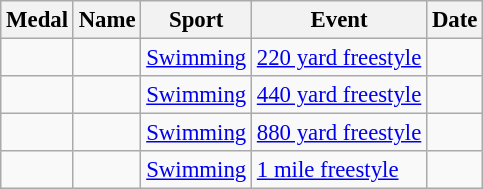<table class="wikitable sortable" style=font-size:95%>
<tr>
<th>Medal</th>
<th>Name</th>
<th>Sport</th>
<th>Event</th>
<th>Date</th>
</tr>
<tr>
<td></td>
<td></td>
<td><a href='#'>Swimming</a></td>
<td><a href='#'>220 yard freestyle</a></td>
<td></td>
</tr>
<tr>
<td></td>
<td></td>
<td><a href='#'>Swimming</a></td>
<td><a href='#'>440 yard freestyle</a></td>
<td></td>
</tr>
<tr>
<td></td>
<td></td>
<td><a href='#'>Swimming</a></td>
<td><a href='#'>880 yard freestyle</a></td>
<td></td>
</tr>
<tr>
<td></td>
<td></td>
<td><a href='#'>Swimming</a></td>
<td><a href='#'>1 mile freestyle</a></td>
<td></td>
</tr>
</table>
